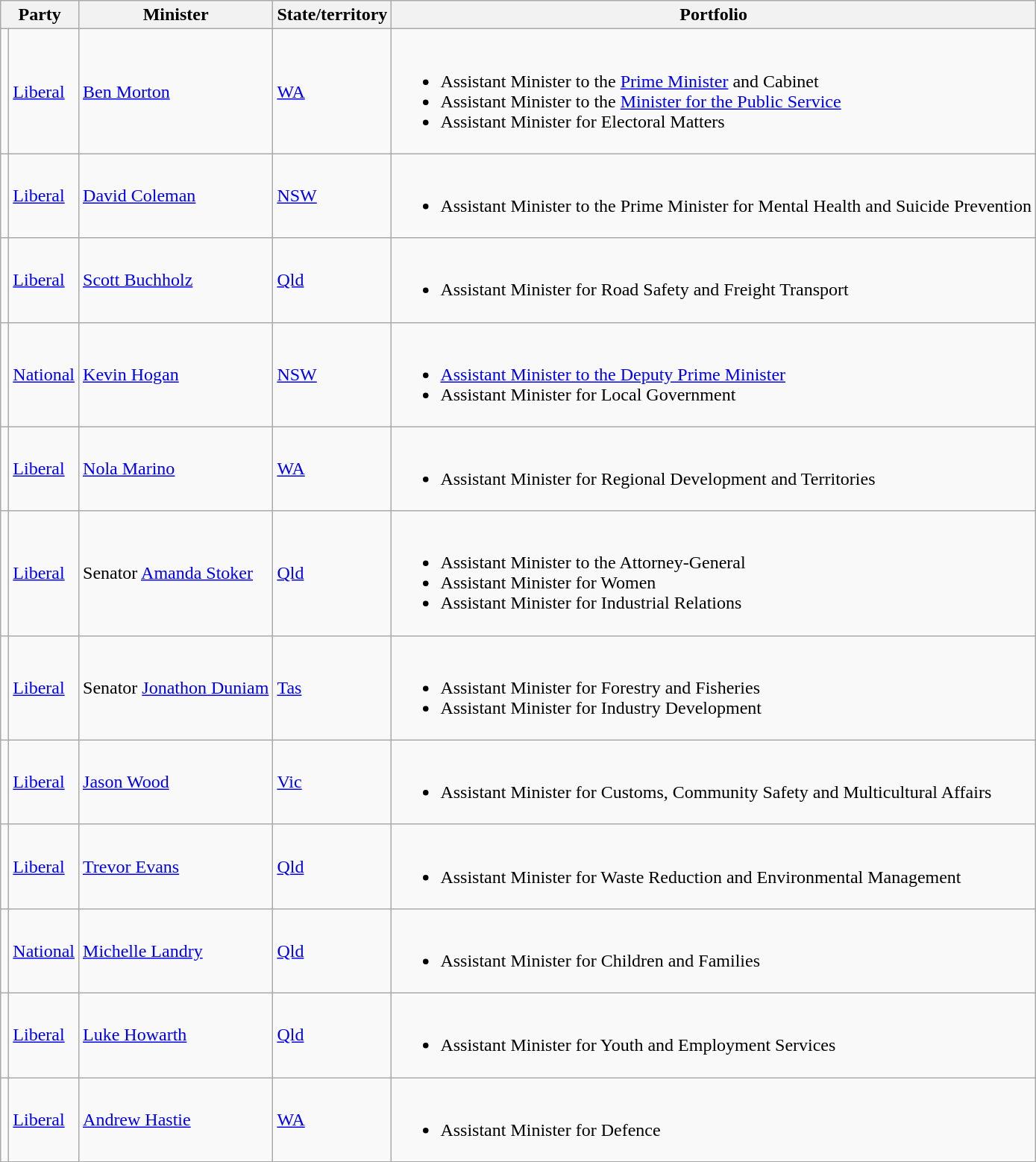<table class="wikitable sortable">
<tr>
<th colspan="2">Party</th>
<th>Minister</th>
<th>State/territory</th>
<th>Portfolio</th>
</tr>
<tr>
<td></td>
<td><a href='#'>Liberal</a></td>
<td><a href='#'>Ben Morton</a> </td>
<td><a href='#'>WA</a></td>
<td><br><ul><li>Assistant Minister to the <a href='#'>Prime Minister</a> and Cabinet</li><li>Assistant Minister to the <a href='#'>Minister for the Public Service</a></li><li>Assistant Minister for Electoral Matters</li></ul></td>
</tr>
<tr>
<td></td>
<td><a href='#'>Liberal</a></td>
<td><a href='#'>David Coleman</a> </td>
<td><a href='#'>NSW</a></td>
<td><br><ul><li>Assistant Minister to the Prime Minister for Mental Health and Suicide Prevention</li></ul></td>
</tr>
<tr>
<td></td>
<td><a href='#'>Liberal</a> </td>
<td><a href='#'>Scott Buchholz</a> </td>
<td><a href='#'>Qld</a></td>
<td><br><ul><li>Assistant Minister for Road Safety and Freight Transport</li></ul></td>
</tr>
<tr>
<td></td>
<td><a href='#'>National</a></td>
<td><a href='#'>Kevin Hogan</a> </td>
<td><a href='#'>NSW</a></td>
<td><br><ul><li><a href='#'>Assistant Minister to the Deputy Prime Minister</a></li><li>Assistant Minister for Local Government</li></ul></td>
</tr>
<tr>
<td></td>
<td><a href='#'>Liberal</a></td>
<td><a href='#'>Nola Marino</a> </td>
<td><a href='#'>WA</a></td>
<td><br><ul><li>Assistant Minister for Regional Development and Territories</li></ul></td>
</tr>
<tr>
<td></td>
<td><a href='#'>Liberal</a> </td>
<td>Senator <a href='#'>Amanda Stoker</a></td>
<td><a href='#'>Qld</a></td>
<td><br><ul><li>Assistant Minister to the Attorney-General</li><li>Assistant Minister for Women</li><li>Assistant Minister for Industrial Relations</li></ul></td>
</tr>
<tr>
<td></td>
<td><a href='#'>Liberal</a></td>
<td>Senator <a href='#'>Jonathon Duniam</a></td>
<td><a href='#'>Tas</a></td>
<td><br><ul><li>Assistant Minister for Forestry and Fisheries</li><li>Assistant Minister for Industry Development</li></ul></td>
</tr>
<tr>
<td></td>
<td><a href='#'>Liberal</a></td>
<td><a href='#'>Jason Wood</a> </td>
<td><a href='#'>Vic</a></td>
<td><br><ul><li>Assistant Minister for Customs, Community Safety and Multicultural Affairs</li></ul></td>
</tr>
<tr>
<td></td>
<td><a href='#'>Liberal</a> </td>
<td><a href='#'>Trevor Evans</a> </td>
<td><a href='#'>Qld</a></td>
<td><br><ul><li>Assistant Minister for Waste Reduction and Environmental Management</li></ul></td>
</tr>
<tr>
<td></td>
<td><a href='#'>National</a> </td>
<td><a href='#'>Michelle Landry</a> </td>
<td><a href='#'>Qld</a></td>
<td><br><ul><li>Assistant Minister for Children and Families</li></ul></td>
</tr>
<tr>
<td></td>
<td><a href='#'>Liberal</a> </td>
<td><a href='#'>Luke Howarth</a> </td>
<td><a href='#'>Qld</a></td>
<td><br><ul><li>Assistant Minister for Youth and Employment Services</li></ul></td>
</tr>
<tr>
<td></td>
<td><a href='#'>Liberal</a></td>
<td><a href='#'>Andrew Hastie</a> </td>
<td><a href='#'>WA</a></td>
<td><br><ul><li>Assistant Minister for Defence</li></ul></td>
</tr>
</table>
